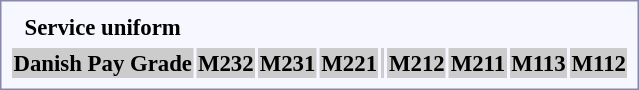<table style="border:1px solid #8888aa; background-color:#f7f8ff; padding:5px; font-size:95%; margin: 0px 12px 12px 0px; text-align:center;">
<tr>
<td><strong>Service uniform</strong></td>
<td colspan=6></td>
<td colspan=2></td>
<td colspan=2></td>
<td colspan=6></td>
<td colspan=3></td>
<td colspan=3></td>
<td colspan=4></td>
<td colspan=2></td>
<td colspan=6></td>
<td colspan=2></td>
</tr>
<tr>
</tr>
<tr style="background-color:#CCCCCC; width: 100%">
<th>Danish Pay Grade</th>
<th colspan=6>M232</th>
<th colspan=2>M231</th>
<th colspan=2>M221</th>
<th colspan=6></th>
<th colspan=3>M212</th>
<th colspan=3>M211</th>
<th colspan=4>M113</th>
<th colspan=10>M112</th>
</tr>
</table>
